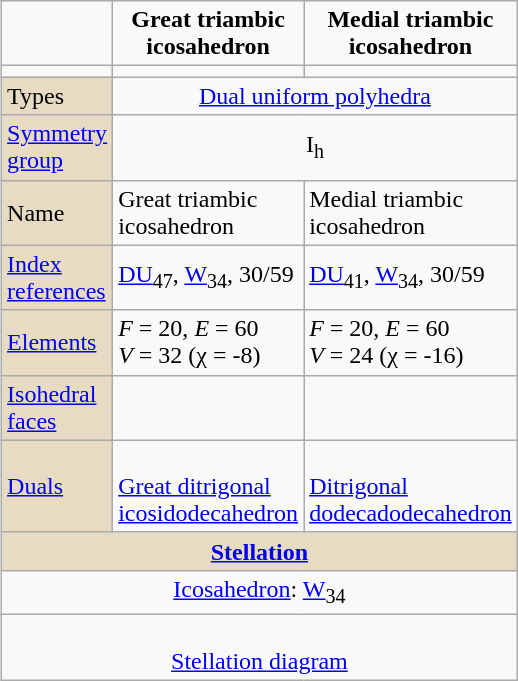<table class=wikitable width="320" align=right>
<tr>
<td align=center colspan=1></td>
<td align=center colspan=1><strong>Great triambic icosahedron</strong></td>
<td align=center colspan=1><strong>Medial triambic icosahedron</strong></td>
</tr>
<tr>
<td align=center colspan=1></td>
<td align=center colspan=1></td>
<td align=center colspan=1></td>
</tr>
<tr>
<td bgcolor=#e7dcc3>Types</td>
<td colspan=2 align=center><a href='#'>Dual uniform polyhedra</a></td>
</tr>
<tr>
<td bgcolor=#e7dcc3><a href='#'>Symmetry group</a></td>
<td colspan=2 align=center>I<sub>h</sub></td>
</tr>
<tr>
<td bgcolor=#e7dcc3>Name</td>
<td>Great triambic icosahedron</td>
<td>Medial triambic icosahedron</td>
</tr>
<tr>
<td bgcolor=#e7dcc3><a href='#'>Index references</a></td>
<td><a href='#'>DU</a><sub>47</sub>, <a href='#'>W</a><sub>34</sub>, 30/59</td>
<td><a href='#'>DU</a><sub>41</sub>, <a href='#'>W</a><sub>34</sub>, 30/59</td>
</tr>
<tr>
<td bgcolor=#e7dcc3><a href='#'>Elements</a></td>
<td><em>F</em> = 20, <em>E</em> = 60<br><em>V</em> = 32 (χ = -8)</td>
<td><em>F</em> = 20, <em>E</em> = 60<br><em>V</em> = 24 (χ = -16)</td>
</tr>
<tr>
<td bgcolor=#e7dcc3><a href='#'>Isohedral faces</a></td>
<td></td>
<td></td>
</tr>
<tr>
<td bgcolor=#e7dcc3><a href='#'>Duals</a></td>
<td><br><a href='#'>Great ditrigonal icosidodecahedron</a></td>
<td><br><a href='#'>Ditrigonal dodecadodecahedron</a></td>
</tr>
<tr>
<td bgcolor=#e7dcc3 colspan=3 align=center><strong><a href='#'>Stellation</a></strong></td>
</tr>
<tr>
<td colspan=3 align=center><a href='#'>Icosahedron</a>: <a href='#'>W</a><sub>34</sub></td>
</tr>
<tr>
<td colspan=3 valign=top align=center><br><a href='#'>Stellation diagram</a></td>
</tr>
</table>
